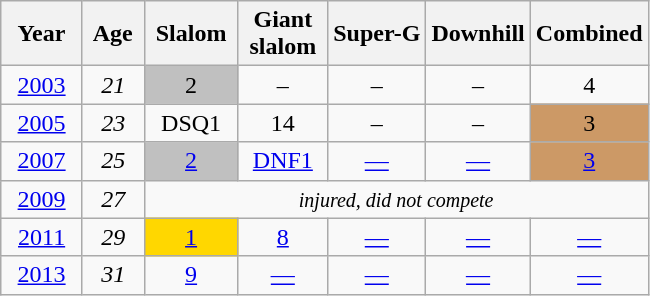<table class=wikitable style="text-align:center">
<tr>
<th>  Year  </th>
<th> Age </th>
<th> Slalom </th>
<th> Giant <br> slalom </th>
<th>Super-G</th>
<th>Downhill</th>
<th>Combined</th>
</tr>
<tr>
<td><a href='#'>2003</a></td>
<td><em>21</em></td>
<td style="background:silver;">2</td>
<td>–</td>
<td>–</td>
<td>–</td>
<td>4</td>
</tr>
<tr>
<td><a href='#'>2005</a></td>
<td><em>23</em></td>
<td>DSQ1</td>
<td>14</td>
<td>–</td>
<td>–</td>
<td style="background:#c96;">3</td>
</tr>
<tr>
<td><a href='#'>2007</a></td>
<td><em>25</em></td>
<td style="background:silver;"><a href='#'>2</a></td>
<td><a href='#'>DNF1</a></td>
<td><a href='#'>—</a></td>
<td><a href='#'>—</a></td>
<td style="background:#c96;"><a href='#'>3</a></td>
</tr>
<tr>
<td><a href='#'>2009</a></td>
<td><em>27</em></td>
<td colspan=5><small><em>injured, did not compete</em></small> </td>
</tr>
<tr>
<td><a href='#'>2011</a></td>
<td><em>29</em></td>
<td style="background:gold;"><a href='#'>1</a></td>
<td><a href='#'>8</a></td>
<td><a href='#'>—</a></td>
<td><a href='#'>—</a></td>
<td><a href='#'>—</a></td>
</tr>
<tr>
<td><a href='#'>2013</a></td>
<td><em>31</em></td>
<td><a href='#'>9</a></td>
<td><a href='#'>—</a></td>
<td><a href='#'>—</a></td>
<td><a href='#'>—</a></td>
<td><a href='#'>—</a><br></td>
</tr>
</table>
